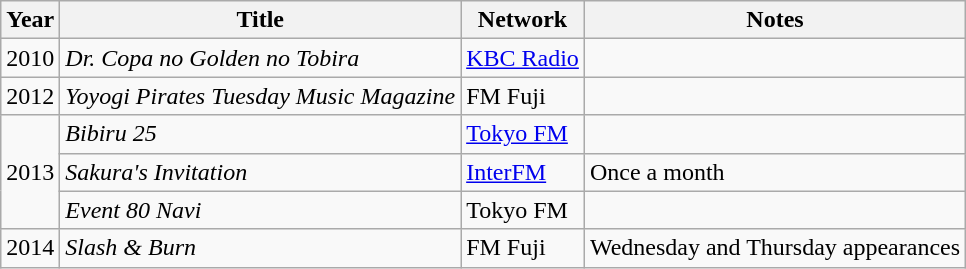<table class="wikitable">
<tr>
<th>Year</th>
<th>Title</th>
<th>Network</th>
<th>Notes</th>
</tr>
<tr>
<td>2010</td>
<td><em>Dr. Copa no Golden no Tobira</em></td>
<td><a href='#'>KBC Radio</a></td>
<td></td>
</tr>
<tr>
<td>2012</td>
<td><em>Yoyogi Pirates Tuesday Music Magazine</em></td>
<td>FM Fuji</td>
<td></td>
</tr>
<tr>
<td rowspan="3">2013</td>
<td><em>Bibiru 25</em></td>
<td><a href='#'>Tokyo FM</a></td>
<td></td>
</tr>
<tr>
<td><em>Sakura's Invitation</em></td>
<td><a href='#'>InterFM</a></td>
<td>Once a month</td>
</tr>
<tr>
<td><em>Event 80 Navi</em></td>
<td>Tokyo FM</td>
<td></td>
</tr>
<tr>
<td>2014</td>
<td><em>Slash & Burn</em></td>
<td>FM Fuji</td>
<td>Wednesday and Thursday appearances</td>
</tr>
</table>
